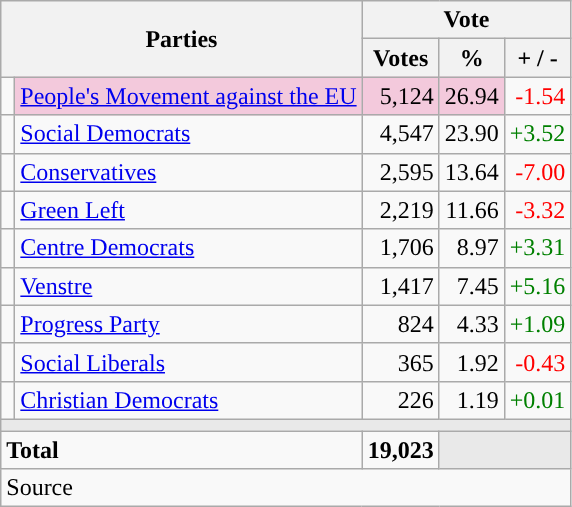<table class="wikitable" style="text-align:right;">
<tr>
<th style="text-align:centre;" rowspan="2" colspan="2" width="225">Parties</th>
<th colspan="3">Vote</th>
</tr>
<tr>
<th width="15">Votes</th>
<th width="15">%</th>
<th width="15">+ / -</th>
</tr>
<tr>
<td width="2" style="color:inherit;background:"></td>
<td bgcolor=#f3c9dc   align="left"><a href='#'>People's Movement against the EU</a></td>
<td bgcolor=#f3c9dc>5,124</td>
<td bgcolor=#f3c9dc>26.94</td>
<td style=color:red;>-1.54</td>
</tr>
<tr>
<td width="2" style="color:inherit;background:"></td>
<td align="left"><a href='#'>Social Democrats</a></td>
<td>4,547</td>
<td>23.90</td>
<td style=color:green;>+3.52</td>
</tr>
<tr>
<td width="2" style="color:inherit;background:"></td>
<td align="left"><a href='#'>Conservatives</a></td>
<td>2,595</td>
<td>13.64</td>
<td style=color:red;>-7.00</td>
</tr>
<tr>
<td width="2" style="color:inherit;background:"></td>
<td align="left"><a href='#'>Green Left</a></td>
<td>2,219</td>
<td>11.66</td>
<td style=color:red;>-3.32</td>
</tr>
<tr>
<td width="2" style="color:inherit;background:"></td>
<td align="left"><a href='#'>Centre Democrats</a></td>
<td>1,706</td>
<td>8.97</td>
<td style=color:green;>+3.31</td>
</tr>
<tr>
<td width="2" style="color:inherit;background:"></td>
<td align="left"><a href='#'>Venstre</a></td>
<td>1,417</td>
<td>7.45</td>
<td style=color:green;>+5.16</td>
</tr>
<tr>
<td width="2" style="color:inherit;background:"></td>
<td align="left"><a href='#'>Progress Party</a></td>
<td>824</td>
<td>4.33</td>
<td style=color:green;>+1.09</td>
</tr>
<tr>
<td width="2" style="color:inherit;background:"></td>
<td align="left"><a href='#'>Social Liberals</a></td>
<td>365</td>
<td>1.92</td>
<td style=color:red;>-0.43</td>
</tr>
<tr>
<td width="2" style="color:inherit;background:"></td>
<td align="left"><a href='#'>Christian Democrats</a></td>
<td>226</td>
<td>1.19</td>
<td style=color:green;>+0.01</td>
</tr>
<tr>
<td colspan="7" bgcolor="#E9E9E9"></td>
</tr>
<tr>
<td align="left" colspan="2"><strong>Total</strong></td>
<td><strong>19,023</strong></td>
<td bgcolor="#E9E9E9" colspan="2"></td>
</tr>
<tr>
<td align="left" colspan="6">Source</td>
</tr>
</table>
